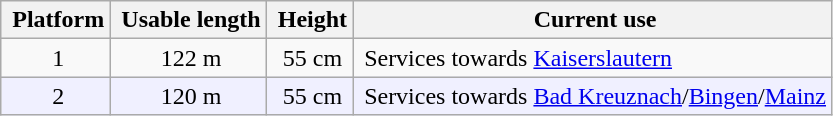<table class="wikitable" style="text-indent:4px">
<tr>
<th>Platform</th>
<th>Usable length</th>
<th>Height</th>
<th>Current use</th>
</tr>
<tr>
<td style="text-align:center">1</td>
<td style="text-align:center">122 m</td>
<td style="text-align:center">55 cm</td>
<td>Services towards <a href='#'>Kaiserslautern</a></td>
</tr>
<tr bgcolor="#f0f0ff">
<td style="text-align:center">2</td>
<td style="text-align:center">120 m</td>
<td style="text-align:center">55 cm</td>
<td>Services towards <a href='#'>Bad Kreuznach</a>/<a href='#'>Bingen</a>/<a href='#'>Mainz</a></td>
</tr>
</table>
